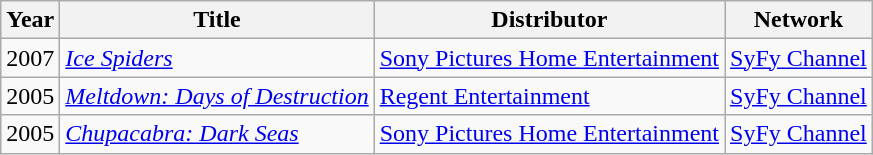<table class="wikitable">
<tr>
<th>Year</th>
<th>Title</th>
<th>Distributor</th>
<th>Network</th>
</tr>
<tr>
<td>2007</td>
<td><em><a href='#'>Ice Spiders</a></em></td>
<td><a href='#'>Sony Pictures Home Entertainment</a></td>
<td><a href='#'>SyFy Channel</a></td>
</tr>
<tr>
<td>2005</td>
<td><em><a href='#'>Meltdown: Days of Destruction</a></em></td>
<td><a href='#'>Regent Entertainment</a></td>
<td><a href='#'>SyFy Channel</a></td>
</tr>
<tr>
<td>2005</td>
<td><em><a href='#'>Chupacabra: Dark Seas</a></em></td>
<td><a href='#'>Sony Pictures Home Entertainment</a></td>
<td><a href='#'>SyFy Channel</a></td>
</tr>
</table>
